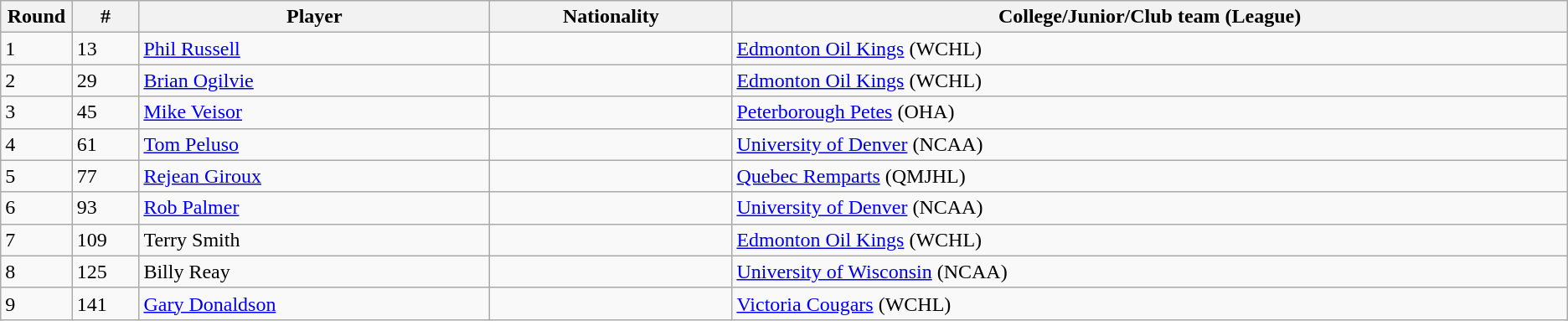<table class="wikitable">
<tr align="center">
<th bgcolor="#DDDDFF" width="4.0%">Round</th>
<th bgcolor="#DDDDFF" width="4.0%">#</th>
<th bgcolor="#DDDDFF" width="21.0%">Player</th>
<th bgcolor="#DDDDFF" width="14.5%">Nationality</th>
<th bgcolor="#DDDDFF" width="50.0%">College/Junior/Club team (League)</th>
</tr>
<tr>
<td>1</td>
<td>13</td>
<td><a href='#'>Phil Russell</a></td>
<td></td>
<td><a href='#'>Edmonton Oil Kings</a> (WCHL)</td>
</tr>
<tr>
<td>2</td>
<td>29</td>
<td><a href='#'>Brian Ogilvie</a></td>
<td></td>
<td><a href='#'>Edmonton Oil Kings</a> (WCHL)</td>
</tr>
<tr>
<td>3</td>
<td>45</td>
<td><a href='#'>Mike Veisor</a></td>
<td></td>
<td><a href='#'>Peterborough Petes</a> (OHA)</td>
</tr>
<tr>
<td>4</td>
<td>61</td>
<td><a href='#'>Tom Peluso</a></td>
<td></td>
<td><a href='#'>University of Denver</a> (NCAA)</td>
</tr>
<tr>
<td>5</td>
<td>77</td>
<td><a href='#'>Rejean Giroux</a></td>
<td></td>
<td><a href='#'>Quebec Remparts</a> (QMJHL)</td>
</tr>
<tr>
<td>6</td>
<td>93</td>
<td><a href='#'>Rob Palmer</a></td>
<td></td>
<td><a href='#'>University of Denver</a> (NCAA)</td>
</tr>
<tr>
<td>7</td>
<td>109</td>
<td>Terry Smith</td>
<td></td>
<td><a href='#'>Edmonton Oil Kings</a> (WCHL)</td>
</tr>
<tr>
<td>8</td>
<td>125</td>
<td>Billy Reay</td>
<td></td>
<td><a href='#'>University of Wisconsin</a> (NCAA)</td>
</tr>
<tr>
<td>9</td>
<td>141</td>
<td><a href='#'>Gary Donaldson</a></td>
<td></td>
<td><a href='#'>Victoria Cougars</a> (WCHL)</td>
</tr>
</table>
